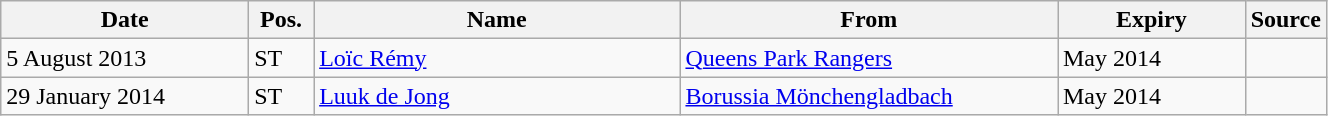<table class="wikitable" style="width:70%;">
<tr>
<th style="width:20%;">Date</th>
<th style="width:5%;">Pos.</th>
<th style="width:30%;">Name</th>
<th style="width:30%;">From</th>
<th style="width:40%;">Expiry</th>
<th style="width:10%;">Source</th>
</tr>
<tr>
<td>5 August 2013</td>
<td>ST</td>
<td> <a href='#'>Loïc Rémy</a></td>
<td><a href='#'>Queens Park Rangers</a></td>
<td>May 2014</td>
<td></td>
</tr>
<tr>
<td>29 January 2014</td>
<td>ST</td>
<td> <a href='#'>Luuk de Jong</a></td>
<td><a href='#'>Borussia Mönchengladbach</a></td>
<td>May 2014</td>
<td></td>
</tr>
</table>
